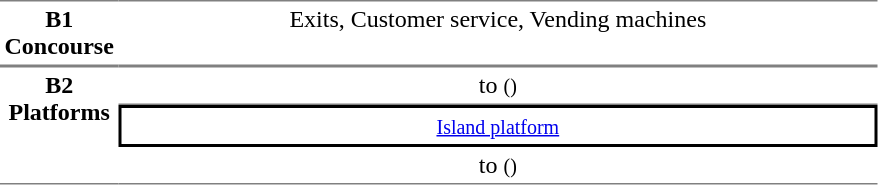<table table border=0 cellspacing=0 cellpadding=3>
<tr>
<td style="border-bottom:solid 1px gray; border-top:solid 1px gray;text-align:center" valign=top width=50><strong>B1<br>Concourse</strong></td>
<td style="border-bottom:solid 1px gray; border-top:solid 1px gray;text-align:center;" valign=top width=500>Exits, Customer service, Vending machines</td>
</tr>
<tr>
<td style="border-bottom:solid 1px gray; border-top:solid 1px gray;text-align:center" rowspan="3" valign=top><strong>B2<br>Platforms</strong></td>
<td style="border-bottom:solid 1px gray; border-top:solid 1px gray;text-align:center;">  to  <small>()</small></td>
</tr>
<tr>
<td style="border-right:solid 2px black;border-left:solid 2px black;border-top:solid 2px black;border-bottom:solid 2px black;text-align:center;" colspan=2><small><a href='#'>Island platform</a></small></td>
</tr>
<tr>
<td style="border-bottom:solid 1px gray;text-align:center;"> to  <small>()</small> </td>
</tr>
</table>
